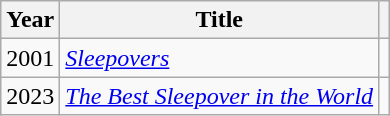<table class="wikitable">
<tr>
<th>Year</th>
<th>Title</th>
<th></th>
</tr>
<tr>
<td>2001</td>
<td><em><a href='#'>Sleepovers</a></em></td>
<td align="center"></td>
</tr>
<tr>
<td>2023</td>
<td><em><a href='#'>The Best Sleepover in the World</a></em></td>
<td align="center"></td>
</tr>
</table>
